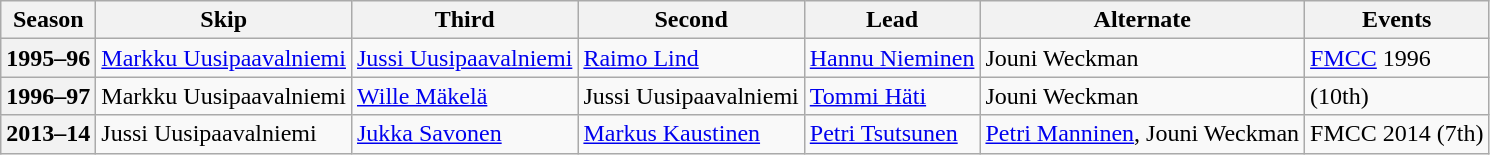<table class="wikitable">
<tr>
<th scope="col">Season</th>
<th scope="col">Skip</th>
<th scope="col">Third</th>
<th scope="col">Second</th>
<th scope="col">Lead</th>
<th scope="col">Alternate</th>
<th scope="col">Events</th>
</tr>
<tr>
<th scope="row">1995–96</th>
<td><a href='#'>Markku Uusipaavalniemi</a></td>
<td><a href='#'>Jussi Uusipaavalniemi</a></td>
<td><a href='#'>Raimo Lind</a></td>
<td><a href='#'>Hannu Nieminen</a></td>
<td>Jouni Weckman</td>
<td><a href='#'>FMCC</a> 1996 </td>
</tr>
<tr>
<th scope="row">1996–97</th>
<td>Markku Uusipaavalniemi</td>
<td><a href='#'>Wille Mäkelä</a></td>
<td>Jussi Uusipaavalniemi</td>
<td><a href='#'>Tommi Häti</a></td>
<td>Jouni Weckman</td>
<td> (10th)</td>
</tr>
<tr>
<th scope="row">2013–14</th>
<td>Jussi Uusipaavalniemi</td>
<td><a href='#'>Jukka Savonen</a></td>
<td><a href='#'>Markus Kaustinen</a></td>
<td><a href='#'>Petri Tsutsunen</a></td>
<td><a href='#'>Petri Manninen</a>, Jouni Weckman</td>
<td>FMCC 2014 (7th)</td>
</tr>
</table>
